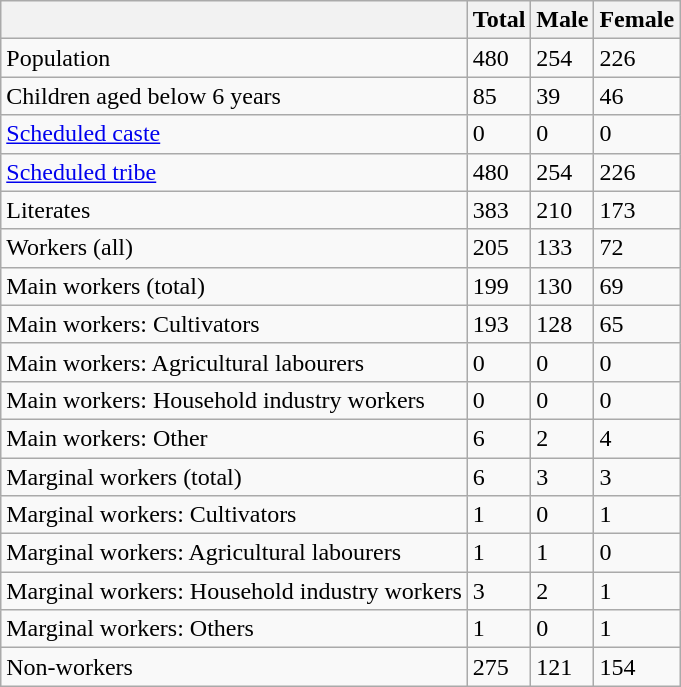<table class="wikitable sortable">
<tr>
<th></th>
<th>Total</th>
<th>Male</th>
<th>Female</th>
</tr>
<tr>
<td>Population</td>
<td>480</td>
<td>254</td>
<td>226</td>
</tr>
<tr>
<td>Children aged below 6 years</td>
<td>85</td>
<td>39</td>
<td>46</td>
</tr>
<tr>
<td><a href='#'>Scheduled caste</a></td>
<td>0</td>
<td>0</td>
<td>0</td>
</tr>
<tr>
<td><a href='#'>Scheduled tribe</a></td>
<td>480</td>
<td>254</td>
<td>226</td>
</tr>
<tr>
<td>Literates</td>
<td>383</td>
<td>210</td>
<td>173</td>
</tr>
<tr>
<td>Workers (all)</td>
<td>205</td>
<td>133</td>
<td>72</td>
</tr>
<tr>
<td>Main workers (total)</td>
<td>199</td>
<td>130</td>
<td>69</td>
</tr>
<tr>
<td>Main workers: Cultivators</td>
<td>193</td>
<td>128</td>
<td>65</td>
</tr>
<tr>
<td>Main workers: Agricultural labourers</td>
<td>0</td>
<td>0</td>
<td>0</td>
</tr>
<tr>
<td>Main workers: Household industry workers</td>
<td>0</td>
<td>0</td>
<td>0</td>
</tr>
<tr>
<td>Main workers: Other</td>
<td>6</td>
<td>2</td>
<td>4</td>
</tr>
<tr>
<td>Marginal workers (total)</td>
<td>6</td>
<td>3</td>
<td>3</td>
</tr>
<tr>
<td>Marginal workers: Cultivators</td>
<td>1</td>
<td>0</td>
<td>1</td>
</tr>
<tr>
<td>Marginal workers: Agricultural labourers</td>
<td>1</td>
<td>1</td>
<td>0</td>
</tr>
<tr>
<td>Marginal workers: Household industry workers</td>
<td>3</td>
<td>2</td>
<td>1</td>
</tr>
<tr>
<td>Marginal workers: Others</td>
<td>1</td>
<td>0</td>
<td>1</td>
</tr>
<tr>
<td>Non-workers</td>
<td>275</td>
<td>121</td>
<td>154</td>
</tr>
</table>
